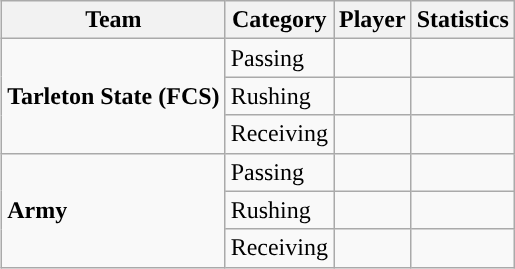<table class="wikitable" style="float: right;">
<tr>
<th>Team</th>
<th>Category</th>
<th>Player</th>
<th>Statistics</th>
</tr>
<tr>
<td rowspan=3><strong>Tarleton State (FCS)</strong></td>
<td>Passing</td>
<td></td>
<td></td>
</tr>
<tr>
<td>Rushing</td>
<td></td>
<td></td>
</tr>
<tr>
<td>Receiving</td>
<td></td>
<td></td>
</tr>
<tr>
<td rowspan=3><strong>Army</strong></td>
<td>Passing</td>
<td></td>
<td></td>
</tr>
<tr>
<td>Rushing</td>
<td></td>
<td></td>
</tr>
<tr>
<td>Receiving</td>
<td></td>
<td></td>
</tr>
</table>
